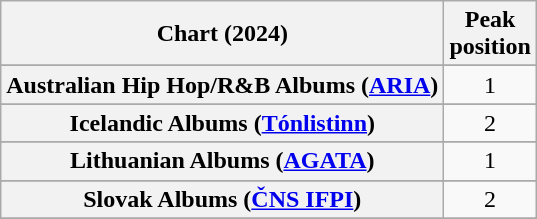<table class="wikitable sortable plainrowheaders" style="text-align:center">
<tr>
<th scope="col">Chart (2024)</th>
<th scope="col">Peak<br>position</th>
</tr>
<tr>
</tr>
<tr>
<th scope="row">Australian Hip Hop/R&B Albums (<a href='#'>ARIA</a>)</th>
<td>1</td>
</tr>
<tr>
</tr>
<tr>
</tr>
<tr>
</tr>
<tr>
</tr>
<tr>
</tr>
<tr>
</tr>
<tr>
</tr>
<tr>
</tr>
<tr>
</tr>
<tr>
</tr>
<tr>
</tr>
<tr>
<th scope="row">Icelandic Albums (<a href='#'>Tónlistinn</a>)</th>
<td>2</td>
</tr>
<tr>
</tr>
<tr>
</tr>
<tr>
<th scope="row">Lithuanian Albums (<a href='#'>AGATA</a>)</th>
<td>1</td>
</tr>
<tr>
</tr>
<tr>
</tr>
<tr>
</tr>
<tr>
</tr>
<tr>
<th scope="row">Slovak Albums (<a href='#'>ČNS IFPI</a>)</th>
<td>2</td>
</tr>
<tr>
</tr>
<tr>
</tr>
<tr>
</tr>
<tr>
</tr>
<tr>
</tr>
<tr>
</tr>
<tr>
</tr>
</table>
